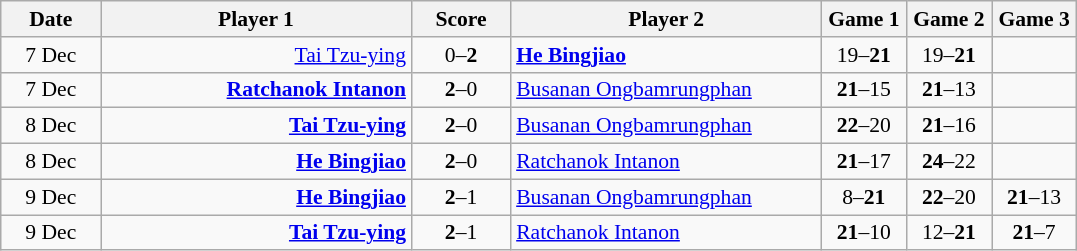<table class="wikitable" style="text-align: center; font-size:90%">
<tr>
<th width="60">Date</th>
<th align="right" width="200">Player 1</th>
<th width="60">Score</th>
<th align="left"width="200">Player 2</th>
<th width="50">Game 1</th>
<th width="50">Game 2</th>
<th width="50">Game 3</th>
</tr>
<tr>
<td>7 Dec</td>
<td align="right"><a href='#'>Tai Tzu-ying</a> </td>
<td align="center">0–<strong>2</strong></td>
<td align="left"><strong> <a href='#'>He Bingjiao</a></strong></td>
<td>19–<strong>21</strong></td>
<td>19–<strong>21</strong></td>
<td></td>
</tr>
<tr>
<td>7 Dec</td>
<td align="right"><strong><a href='#'>Ratchanok Intanon</a> </strong></td>
<td align="center"><strong>2</strong>–0</td>
<td align="left"> <a href='#'>Busanan Ongbamrungphan</a></td>
<td><strong>21</strong>–15</td>
<td><strong>21</strong>–13</td>
<td></td>
</tr>
<tr>
<td>8 Dec</td>
<td align="right"><strong><a href='#'>Tai Tzu-ying</a> </strong></td>
<td align="center"><strong>2</strong>–0</td>
<td align="left"> <a href='#'>Busanan Ongbamrungphan</a></td>
<td><strong>22</strong>–20</td>
<td><strong>21</strong>–16</td>
<td></td>
</tr>
<tr>
<td>8 Dec</td>
<td align="right"><strong><a href='#'>He Bingjiao</a> </strong></td>
<td align="center"><strong>2</strong>–0</td>
<td align="left"> <a href='#'>Ratchanok Intanon</a></td>
<td><strong>21</strong>–17</td>
<td><strong>24</strong>–22</td>
<td></td>
</tr>
<tr>
<td>9 Dec</td>
<td align="right"><strong><a href='#'>He Bingjiao</a> </strong></td>
<td align="center"><strong>2</strong>–1</td>
<td align="left"> <a href='#'>Busanan Ongbamrungphan</a></td>
<td>8–<strong>21</strong></td>
<td><strong>22</strong>–20</td>
<td><strong>21</strong>–13</td>
</tr>
<tr>
<td>9 Dec</td>
<td align="right"><strong><a href='#'>Tai Tzu-ying</a> </strong></td>
<td align="center"><strong>2</strong>–1</td>
<td align="left"> <a href='#'>Ratchanok Intanon</a></td>
<td><strong>21</strong>–10</td>
<td>12–<strong>21</strong></td>
<td><strong>21</strong>–7</td>
</tr>
</table>
